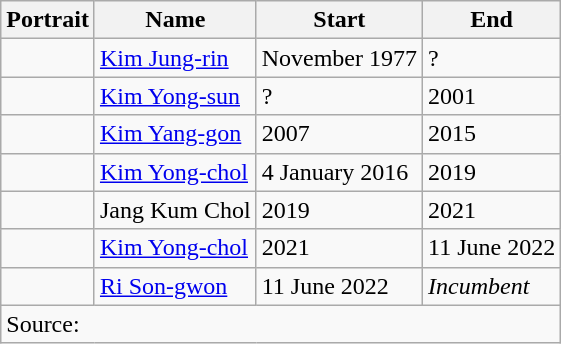<table class="wikitable">
<tr>
<th>Portrait</th>
<th>Name</th>
<th>Start</th>
<th>End</th>
</tr>
<tr>
<td></td>
<td><a href='#'>Kim Jung-rin</a></td>
<td>November 1977</td>
<td>?</td>
</tr>
<tr>
<td></td>
<td><a href='#'>Kim Yong-sun</a></td>
<td>?</td>
<td>2001</td>
</tr>
<tr>
<td></td>
<td><a href='#'>Kim Yang-gon</a></td>
<td>2007</td>
<td>2015</td>
</tr>
<tr>
<td></td>
<td><a href='#'>Kim Yong-chol</a></td>
<td>4 January 2016</td>
<td>2019</td>
</tr>
<tr>
<td></td>
<td>Jang Kum Chol</td>
<td>2019</td>
<td>2021</td>
</tr>
<tr>
<td></td>
<td><a href='#'>Kim Yong-chol</a></td>
<td>2021</td>
<td>11 June 2022</td>
</tr>
<tr>
<td></td>
<td><a href='#'>Ri Son-gwon</a></td>
<td>11 June 2022</td>
<td><em>Incumbent</em></td>
</tr>
<tr>
<td colspan="4">Source:</td>
</tr>
</table>
